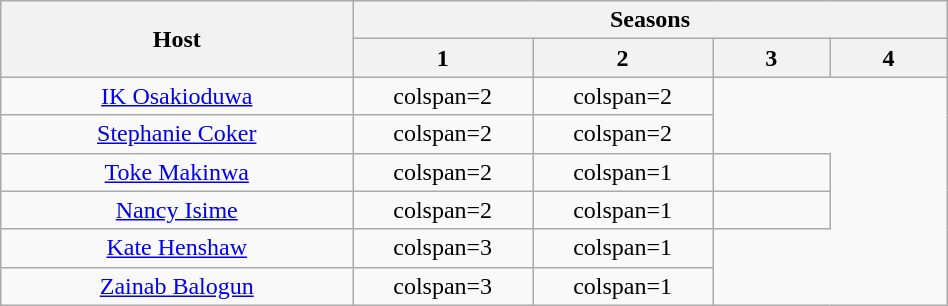<table class="wikitable" style="text-align:center; width:50%">
<tr>
<th rowspan=2 width="15%">Host</th>
<th colspan="4">Seasons</th>
</tr>
<tr>
<th width="5%">1</th>
<th width="5%">2</th>
<th width="5%">3</th>
<th width="5%">4</th>
</tr>
<tr>
<td><a href='#'>IK Osakioduwa</a></td>
<td>colspan=2 </td>
<td>colspan=2 </td>
</tr>
<tr>
<td><a href='#'>Stephanie Coker</a></td>
<td>colspan=2 </td>
<td>colspan=2  </td>
</tr>
<tr>
<td><a href='#'>Toke Makinwa</a></td>
<td>colspan=2 </td>
<td>colspan=1 </td>
<td></td>
</tr>
<tr>
<td><a href='#'>Nancy Isime</a></td>
<td>colspan=2 </td>
<td>colspan=1 </td>
<td></td>
</tr>
<tr>
<td><a href='#'>Kate Henshaw</a></td>
<td>colspan=3 </td>
<td>colspan=1 </td>
</tr>
<tr>
<td><a href='#'>Zainab Balogun</a></td>
<td>colspan=3 </td>
<td>colspan=1 </td>
</tr>
</table>
